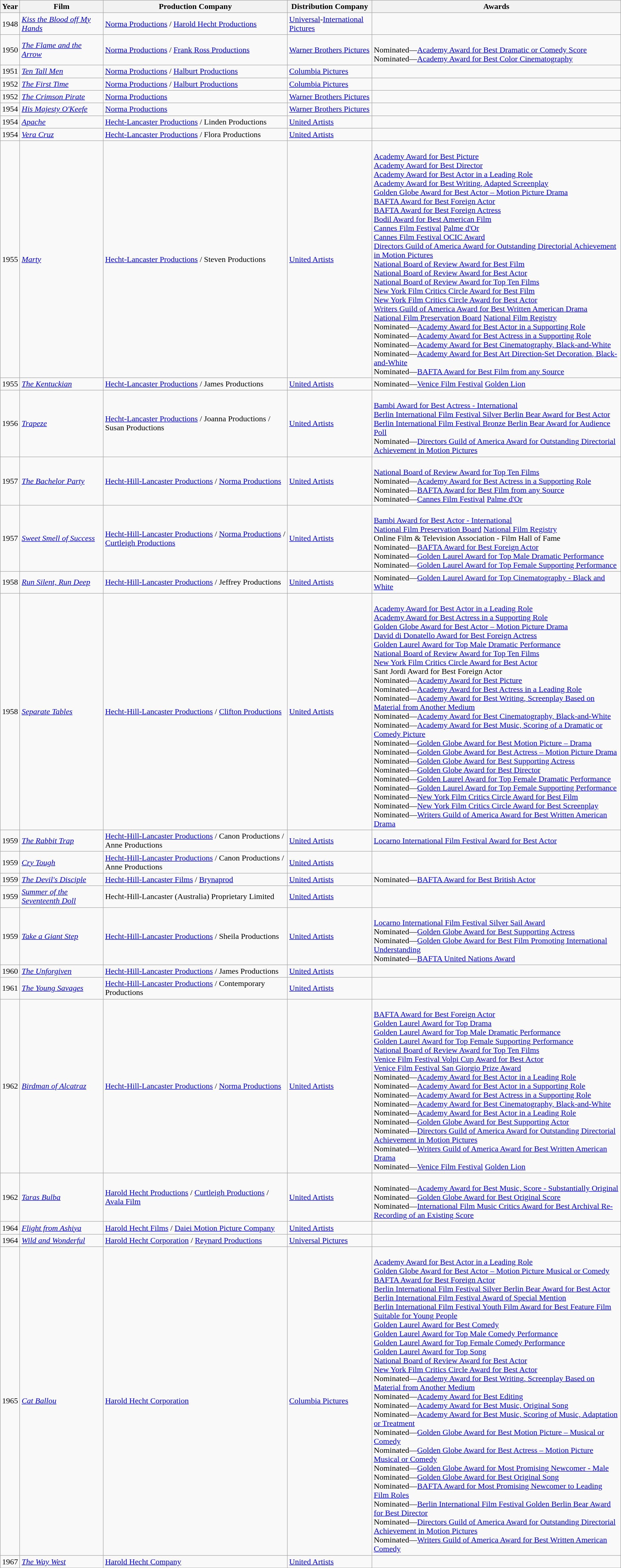<table class="wikitable sortable">
<tr>
<th>Year</th>
<th>Film</th>
<th>Production Company</th>
<th>Distribution Company</th>
<th class="unsortable">Awards</th>
</tr>
<tr>
<td>1948</td>
<td><em><a href='#'>Kiss the Blood off My Hands</a></em></td>
<td><a href='#'>Norma Productions</a> / <a href='#'>Harold Hecht Productions</a></td>
<td><a href='#'>Universal</a>-<a href='#'>International Pictures</a></td>
<td></td>
</tr>
<tr>
<td>1950</td>
<td><em><a href='#'>The Flame and the Arrow</a></em></td>
<td><a href='#'>Norma Productions</a> / <a href='#'>Frank Ross Productions</a></td>
<td><a href='#'>Warner Brothers Pictures</a></td>
<td><br>Nominated—<a href='#'>Academy Award for Best Dramatic or Comedy Score</a><br>
Nominated—<a href='#'>Academy Award for Best Color Cinematography</a><br></td>
</tr>
<tr>
<td>1951</td>
<td><em><a href='#'>Ten Tall Men</a></em></td>
<td><a href='#'>Norma Productions</a> / <a href='#'>Halburt Productions</a></td>
<td><a href='#'>Columbia Pictures</a></td>
<td></td>
</tr>
<tr>
<td>1952</td>
<td><em><a href='#'>The First Time</a></em></td>
<td><a href='#'>Norma Productions</a> / <a href='#'>Halburt Productions</a></td>
<td><a href='#'>Columbia Pictures</a></td>
<td></td>
</tr>
<tr>
<td>1952</td>
<td><em><a href='#'>The Crimson Pirate</a></em></td>
<td><a href='#'>Norma Productions</a></td>
<td><a href='#'>Warner Brothers Pictures</a></td>
<td></td>
</tr>
<tr>
<td>1954</td>
<td><em><a href='#'>His Majesty O'Keefe</a></em></td>
<td><a href='#'>Norma Productions</a></td>
<td><a href='#'>Warner Brothers Pictures</a></td>
<td></td>
</tr>
<tr>
<td>1954</td>
<td><em><a href='#'>Apache</a></em></td>
<td><a href='#'>Hecht-Lancaster Productions</a> / Linden Productions</td>
<td><a href='#'>United Artists</a></td>
<td></td>
</tr>
<tr>
<td>1954</td>
<td><em><a href='#'>Vera Cruz</a></em></td>
<td><a href='#'>Hecht-Lancaster Productions</a> / Flora Productions</td>
<td><a href='#'>United Artists</a></td>
<td></td>
</tr>
<tr>
<td>1955</td>
<td><em><a href='#'>Marty</a></em></td>
<td><a href='#'>Hecht-Lancaster Productions</a> / Steven Productions</td>
<td><a href='#'>United Artists</a></td>
<td><br><a href='#'>Academy Award for Best Picture</a><br>
<a href='#'>Academy Award for Best Director</a><br>
<a href='#'>Academy Award for Best Actor in a Leading Role</a><br>
<a href='#'>Academy Award for Best Writing, Adapted Screenplay</a><br>
<a href='#'>Golden Globe Award for Best Actor – Motion Picture Drama</a><br>
<a href='#'>BAFTA Award for Best Foreign Actor</a><br>
<a href='#'>BAFTA Award for Best Foreign Actress</a><br>
<a href='#'>Bodil Award for Best American Film</a><br>
<a href='#'>Cannes Film Festival</a> <a href='#'>Palme d'Or</a><br>
<a href='#'>Cannes Film Festival OCIC Award</a><br>
<a href='#'>Directors Guild of America Award for Outstanding Directorial Achievement in Motion Pictures</a><br>
<a href='#'>National Board of Review Award for Best Film</a><br>
<a href='#'>National Board of Review Award for Best Actor</a><br>
<a href='#'>National Board of Review Award for Top Ten Films</a><br>
<a href='#'>New York Film Critics Circle Award for Best Film</a><br>
<a href='#'>New York Film Critics Circle Award for Best Actor</a><br>
<a href='#'>Writers Guild of America Award for Best Written American Drama</a><br>
<a href='#'>National Film Preservation Board</a> <a href='#'>National Film Registry</a><br>
Nominated—<a href='#'>Academy Award for Best Actor in a Supporting Role</a><br>
Nominated—<a href='#'>Academy Award for Best Actress in a Supporting Role</a><br>
Nominated—<a href='#'>Academy Award for Best Cinematography, Black-and-White</a><br>
Nominated—<a href='#'>Academy Award for Best Art Direction-Set Decoration, Black-and-White</a><br>
Nominated—<a href='#'>BAFTA Award for Best Film from any Source</a><br></td>
</tr>
<tr>
<td>1955</td>
<td><em><a href='#'>The Kentuckian</a></em></td>
<td><a href='#'>Hecht-Lancaster Productions</a> / James Productions</td>
<td><a href='#'>United Artists</a></td>
<td>Nominated—<a href='#'>Venice Film Festival</a> <a href='#'>Golden Lion</a></td>
</tr>
<tr>
<td>1956</td>
<td><em><a href='#'>Trapeze</a></em></td>
<td><a href='#'>Hecht-Lancaster Productions</a> / Joanna Productions / Susan Productions</td>
<td><a href='#'>United Artists</a></td>
<td><br><a href='#'>Bambi Award for Best Actress - International</a><br>
<a href='#'>Berlin International Film Festival Silver Berlin Bear Award for Best Actor</a><br>
<a href='#'>Berlin International Film Festival Bronze Berlin Bear Award for Audience Poll</a><br>
Nominated—<a href='#'>Directors Guild of America Award for Outstanding Directorial Achievement in Motion Pictures</a><br></td>
</tr>
<tr>
<td>1957</td>
<td><em><a href='#'>The Bachelor Party</a></em></td>
<td><a href='#'>Hecht-Hill-Lancaster Productions</a> / <a href='#'>Norma Productions</a></td>
<td><a href='#'>United Artists</a></td>
<td><br><a href='#'>National Board of Review Award for Top Ten Films</a><br>
Nominated—<a href='#'>Academy Award for Best Actress in a Supporting Role</a><br>
Nominated—<a href='#'>BAFTA Award for Best Film from any Source</a><br>
Nominated—<a href='#'>Cannes Film Festival</a> <a href='#'>Palme d'Or</a><br></td>
</tr>
<tr>
<td>1957</td>
<td><em><a href='#'>Sweet Smell of Success</a></em></td>
<td><a href='#'>Hecht-Hill-Lancaster Productions</a> / <a href='#'>Norma Productions</a> / <a href='#'>Curtleigh Productions</a></td>
<td><a href='#'>United Artists</a></td>
<td><br><a href='#'>Bambi Award for Best Actor - International</a><br>
<a href='#'>National Film Preservation Board</a> <a href='#'>National Film Registry</a><br>
Online Film & Television Association - Film Hall of Fame<br>
Nominated—<a href='#'>BAFTA Award for Best Foreign Actor</a><br>
Nominated—<a href='#'>Golden Laurel Award for Top Male Dramatic Performance</a><br>
Nominated—<a href='#'>Golden Laurel Award for Top Female Supporting Performance</a><br></td>
</tr>
<tr>
<td>1958</td>
<td><em><a href='#'>Run Silent, Run Deep</a></em></td>
<td><a href='#'>Hecht-Hill-Lancaster Productions</a> / Jeffrey Productions</td>
<td><a href='#'>United Artists</a></td>
<td>Nominated—<a href='#'>Golden Laurel Award for Top Cinematography - Black and White</a><br></td>
</tr>
<tr>
<td>1958</td>
<td><em><a href='#'>Separate Tables</a></em></td>
<td><a href='#'>Hecht-Hill-Lancaster Productions</a> / <a href='#'>Clifton Productions</a></td>
<td><a href='#'>United Artists</a></td>
<td><br><a href='#'>Academy Award for Best Actor in a Leading Role</a><br>
<a href='#'>Academy Award for Best Actress in a Supporting Role</a><br>
<a href='#'>Golden Globe Award for Best Actor – Motion Picture Drama</a><br>
<a href='#'>David di Donatello Award for Best Foreign Actress</a><br>
<a href='#'>Golden Laurel Award for Top Male Dramatic Performance</a><br>
<a href='#'>National Board of Review Award for Top Ten Films</a><br>
<a href='#'>New York Film Critics Circle Award for Best Actor</a><br>
Sant Jordi Award for Best Foreign Actor<br>
Nominated—<a href='#'>Academy Award for Best Picture</a><br>
Nominated—<a href='#'>Academy Award for Best Actress in a Leading Role</a><br>
Nominated—<a href='#'>Academy Award for Best Writing, Screenplay Based on Material from Another Medium</a><br>
Nominated—<a href='#'>Academy Award for Best Cinematography, Black-and-White</a><br>
Nominated—<a href='#'>Academy Award for Best Music, Scoring of a Dramatic or Comedy Picture</a><br>
Nominated—<a href='#'>Golden Globe Award for Best Motion Picture – Drama</a><br>
Nominated—<a href='#'>Golden Globe Award for Best Actress – Motion Picture Drama</a><br>
Nominated—<a href='#'>Golden Globe Award for Best Supporting Actress</a><br>
Nominated—<a href='#'>Golden Globe Award for Best Director</a><br>
Nominated—<a href='#'>Golden Laurel Award for Top Female Dramatic Performance</a><br>
Nominated—<a href='#'>Golden Laurel Award for Top Female Supporting Performance</a><br>
Nominated—<a href='#'>New York Film Critics Circle Award for Best Film</a><br>
Nominated—<a href='#'>New York Film Critics Circle Award for Best Screenplay</a><br>
Nominated—<a href='#'>Writers Guild of America Award for Best Written American Drama</a><br></td>
</tr>
<tr>
<td>1959</td>
<td><em><a href='#'>The Rabbit Trap</a></em></td>
<td><a href='#'>Hecht-Hill-Lancaster Productions</a> / Canon Productions / Anne Productions</td>
<td><a href='#'>United Artists</a></td>
<td><a href='#'>Locarno International Film Festival Award for Best Actor</a></td>
</tr>
<tr>
<td>1959</td>
<td><em><a href='#'>Cry Tough</a></em></td>
<td><a href='#'>Hecht-Hill-Lancaster Productions</a> / Canon Productions / Anne Productions</td>
<td><a href='#'>United Artists</a></td>
<td></td>
</tr>
<tr>
<td>1959</td>
<td><em><a href='#'>The Devil's Disciple</a></em></td>
<td><a href='#'>Hecht-Hill-Lancaster Films</a> / <a href='#'>Brynaprod</a></td>
<td><a href='#'>United Artists</a></td>
<td>Nominated—<a href='#'>BAFTA Award for Best British Actor</a><br></td>
</tr>
<tr>
<td>1959</td>
<td><em><a href='#'>Summer of the Seventeenth Doll</a></em></td>
<td>Hecht-Hill-Lancaster (Australia) Proprietary Limited</td>
<td><a href='#'>United Artists</a></td>
<td></td>
</tr>
<tr>
<td>1959</td>
<td><em><a href='#'>Take a Giant Step</a></em></td>
<td><a href='#'>Hecht-Hill-Lancaster Productions</a> / Sheila Productions</td>
<td><a href='#'>United Artists</a></td>
<td><br><a href='#'>Locarno International Film Festival Silver Sail Award</a><br>
Nominated—<a href='#'>Golden Globe Award for Best Supporting Actress</a><br>
Nominated—<a href='#'>Golden Globe Award for Best Film Promoting International Understanding</a><br>
Nominated—<a href='#'>BAFTA United Nations Award</a><br></td>
</tr>
<tr>
<td>1960</td>
<td><em><a href='#'>The Unforgiven</a></em></td>
<td><a href='#'>Hecht-Hill-Lancaster Productions</a> / James Productions</td>
<td><a href='#'>United Artists</a></td>
<td></td>
</tr>
<tr>
<td>1961</td>
<td><em><a href='#'>The Young Savages</a></em></td>
<td><a href='#'>Hecht-Hill-Lancaster Productions</a> / Contemporary Productions</td>
<td><a href='#'>United Artists</a></td>
<td></td>
</tr>
<tr>
<td>1962</td>
<td><em><a href='#'>Birdman of Alcatraz</a></em></td>
<td><a href='#'>Hecht-Hill-Lancaster Productions</a> / <a href='#'>Norma Productions</a></td>
<td><a href='#'>United Artists</a></td>
<td><br><a href='#'>BAFTA Award for Best Foreign Actor</a><br>
<a href='#'>Golden Laurel Award for Top Drama</a><br>
<a href='#'>Golden Laurel Award for Top Male Dramatic Performance</a><br>
<a href='#'>Golden Laurel Award for Top Female Supporting Performance</a><br>
<a href='#'>National Board of Review Award for Top Ten Films</a><br>
<a href='#'>Venice Film Festival Volpi Cup Award for Best Actor</a><br>
<a href='#'>Venice Film Festival San Giorgio Prize Award</a><br>
Nominated—<a href='#'>Academy Award for Best Actor in a Leading Role</a><br>
Nominated—<a href='#'>Academy Award for Best Actor in a Supporting Role</a><br>
Nominated—<a href='#'>Academy Award for Best Actress in a Supporting Role</a><br>
Nominated—<a href='#'>Academy Award for Best Cinematography, Black-and-White</a><br>
Nominated—<a href='#'>Academy Award for Best Actor in a Leading Role</a><br>
Nominated—<a href='#'>Golden Globe Award for Best Supporting Actor</a><br>
Nominated—<a href='#'>Directors Guild of America Award for Outstanding Directorial Achievement in Motion Pictures</a><br>
Nominated—<a href='#'>Writers Guild of America Award for Best Written American Drama</a><br>
Nominated—<a href='#'>Venice Film Festival</a> <a href='#'>Golden Lion</a><br></td>
</tr>
<tr>
<td>1962</td>
<td><em><a href='#'>Taras Bulba</a></em></td>
<td><a href='#'>Harold Hecht Productions</a> / <a href='#'>Curtleigh Productions</a> / <a href='#'>Avala Film</a></td>
<td><a href='#'>United Artists</a></td>
<td><br>Nominated—<a href='#'>Academy Award for Best Music, Score - Substantially Original</a><br>
Nominated—<a href='#'>Golden Globe Award for Best Original Score</a><br>
Nominated—<a href='#'>International Film Music Critics Award for Best Archival Re-Recording of an Existing Score</a><br></td>
</tr>
<tr>
<td>1964</td>
<td><em><a href='#'>Flight from Ashiya</a></em></td>
<td><a href='#'>Harold Hecht Films</a> / <a href='#'>Daiei Motion Picture Company</a></td>
<td><a href='#'>United Artists</a></td>
<td></td>
</tr>
<tr>
<td>1964</td>
<td><em><a href='#'>Wild and Wonderful</a></em></td>
<td><a href='#'>Harold Hecht Corporation</a> / <a href='#'>Reynard Productions</a></td>
<td><a href='#'>Universal Pictures</a></td>
<td></td>
</tr>
<tr>
<td>1965</td>
<td><em><a href='#'>Cat Ballou</a></em></td>
<td><a href='#'>Harold Hecht Corporation</a></td>
<td><a href='#'>Columbia Pictures</a></td>
<td><br><a href='#'>Academy Award for Best Actor in a Leading Role</a><br>
<a href='#'>Golden Globe Award for Best Actor – Motion Picture Musical or Comedy</a><br>
<a href='#'>BAFTA Award for Best Foreign Actor</a><br>
<a href='#'>Berlin International Film Festival Silver Berlin Bear Award for Best Actor</a><br>
<a href='#'>Berlin International Film Festival Award of Special Mention</a><br>
<a href='#'>Berlin International Film Festival Youth Film Award for Best Feature Film Suitable for Young People</a><br>
<a href='#'>Golden Laurel Award for Best Comedy</a><br>
<a href='#'>Golden Laurel Award for Top Male Comedy Performance</a><br>
<a href='#'>Golden Laurel Award for Top Female Comedy Performance</a><br>
<a href='#'>Golden Laurel Award for Top Song</a><br>
<a href='#'>National Board of Review Award for Best Actor</a><br>
<a href='#'>New York Film Critics Circle Award for Best Actor</a><br>
Nominated—<a href='#'>Academy Award for Best Writing, Screenplay Based on Material from Another Medium</a><br>
Nominated—<a href='#'>Academy Award for Best Editing</a><br>
Nominated—<a href='#'>Academy Award for Best Music, Original Song</a><br>
Nominated—<a href='#'>Academy Award for Best Music, Scoring of Music, Adaptation or Treatment</a><br>
Nominated—<a href='#'>Golden Globe Award for Best Motion Picture – Musical or Comedy</a><br>
Nominated—<a href='#'>Golden Globe Award for Best Actress – Motion Picture Musical or Comedy</a><br>
Nominated—<a href='#'>Golden Globe Award for Most Promising Newcomer - Male</a><br>
Nominated—<a href='#'>Golden Globe Award for Best Original Song</a><br>
Nominated—<a href='#'>BAFTA Award for Most Promising Newcomer to Leading Film Roles</a><br>
Nominated—<a href='#'>Berlin International Film Festival Golden Berlin Bear Award for Best Director</a><br>
Nominated—<a href='#'>Directors Guild of America Award for Outstanding Directorial Achievement in Motion Pictures</a><br>
Nominated—<a href='#'>Writers Guild of America Award for Best Written American Comedy</a><br></td>
</tr>
<tr>
<td>1967</td>
<td><em><a href='#'>The Way West</a></em></td>
<td><a href='#'>Harold Hecht Company</a></td>
<td><a href='#'>United Artists</a></td>
<td></td>
</tr>
<tr>
</tr>
</table>
